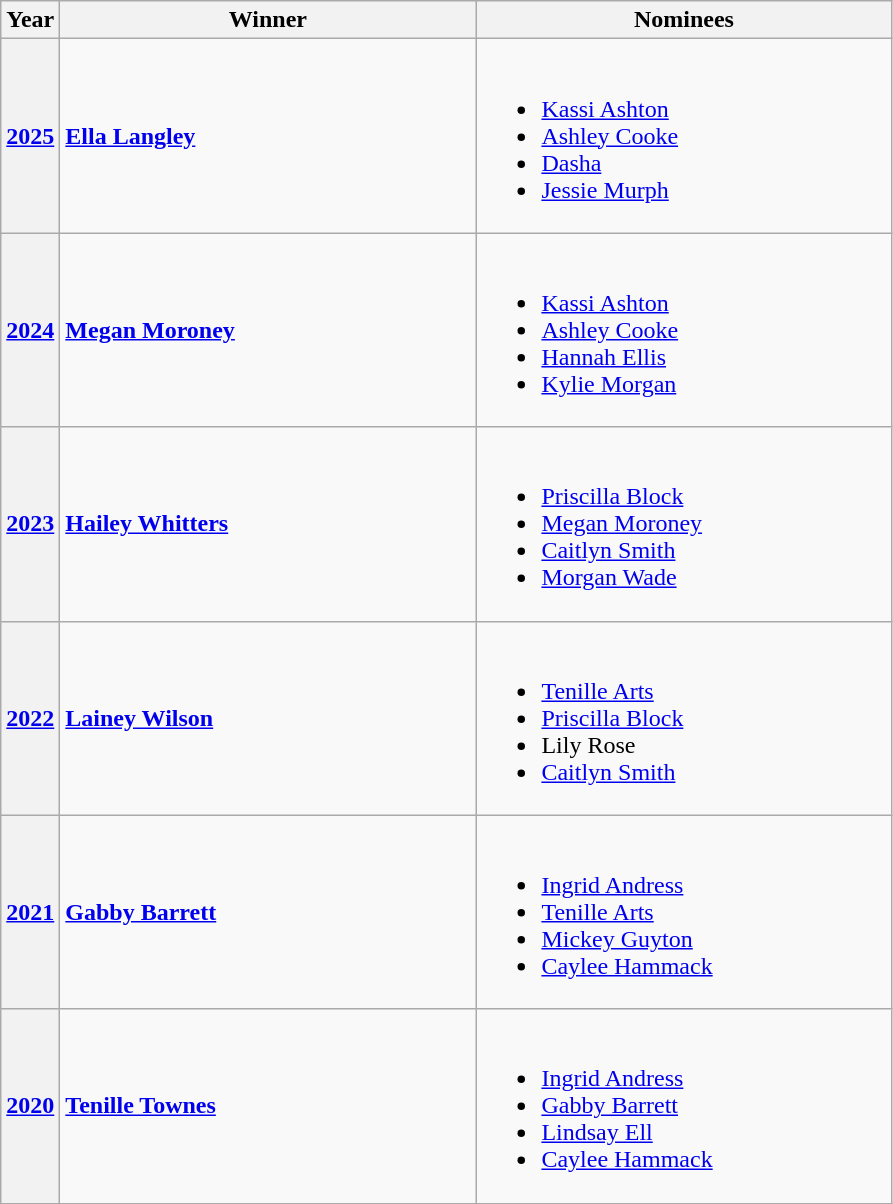<table class="wikitable sortable">
<tr>
<th width="30px">Year</th>
<th width="270px">Winner</th>
<th width="270px">Nominees</th>
</tr>
<tr>
<th><a href='#'>2025</a></th>
<td> <strong><a href='#'>Ella Langley</a></strong></td>
<td><br><ul><li><a href='#'>Kassi Ashton</a></li><li><a href='#'>Ashley Cooke</a></li><li><a href='#'>Dasha</a></li><li><a href='#'>Jessie Murph</a></li></ul></td>
</tr>
<tr>
<th><a href='#'>2024</a></th>
<td> <strong><a href='#'>Megan Moroney</a></strong></td>
<td><br><ul><li><a href='#'>Kassi Ashton</a></li><li><a href='#'>Ashley Cooke</a></li><li><a href='#'>Hannah Ellis</a></li><li><a href='#'>Kylie Morgan</a></li></ul></td>
</tr>
<tr>
<th><a href='#'>2023</a></th>
<td> <strong><a href='#'>Hailey Whitters</a></strong></td>
<td><br><ul><li><a href='#'>Priscilla Block</a></li><li><a href='#'>Megan Moroney</a></li><li><a href='#'>Caitlyn Smith</a></li><li><a href='#'>Morgan Wade</a></li></ul></td>
</tr>
<tr>
<th><a href='#'>2022</a></th>
<td> <strong><a href='#'>Lainey Wilson</a></strong></td>
<td><br><ul><li><a href='#'>Tenille Arts</a></li><li><a href='#'>Priscilla Block</a></li><li>Lily Rose</li><li><a href='#'>Caitlyn Smith</a></li></ul></td>
</tr>
<tr>
<th><a href='#'>2021</a></th>
<td> <strong><a href='#'>Gabby Barrett</a></strong></td>
<td><br><ul><li><a href='#'>Ingrid Andress</a></li><li><a href='#'>Tenille Arts</a></li><li><a href='#'>Mickey Guyton</a></li><li><a href='#'>Caylee Hammack</a></li></ul></td>
</tr>
<tr>
<th><a href='#'>2020</a></th>
<td> <strong><a href='#'>Tenille Townes</a></strong></td>
<td><br><ul><li><a href='#'>Ingrid Andress</a></li><li><a href='#'>Gabby Barrett</a></li><li><a href='#'>Lindsay Ell</a></li><li><a href='#'>Caylee Hammack</a></li></ul></td>
</tr>
</table>
